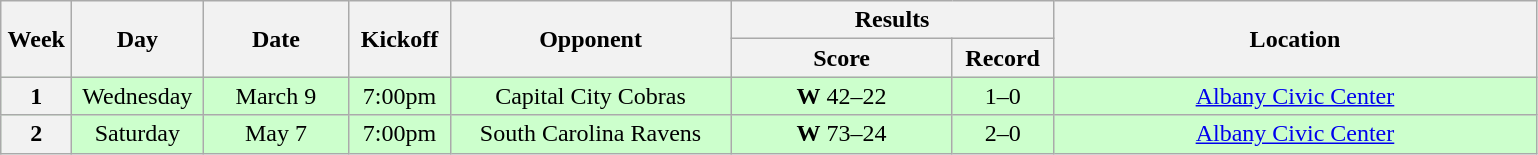<table class="wikitable">
<tr>
<th rowspan="2" width="40">Week</th>
<th rowspan="2" width="80">Day</th>
<th rowspan="2" width="90">Date</th>
<th rowspan="2" width="60">Kickoff</th>
<th rowspan="2" width="180">Opponent</th>
<th colspan="2" width="200">Results</th>
<th rowspan="2" width="315">Location</th>
</tr>
<tr>
<th width="140">Score</th>
<th width="60">Record</th>
</tr>
<tr align="center" bgcolor="#CCFFCC">
<th>1</th>
<td>Wednesday</td>
<td>March 9</td>
<td>7:00pm</td>
<td>Capital City Cobras</td>
<td><strong>W</strong> 42–22</td>
<td>1–0</td>
<td><a href='#'>Albany Civic Center</a></td>
</tr>
<tr align="center" bgcolor="#CCFFCC">
<th>2</th>
<td>Saturday</td>
<td>May 7</td>
<td>7:00pm</td>
<td>South Carolina Ravens</td>
<td><strong>W</strong> 73–24</td>
<td>2–0</td>
<td><a href='#'>Albany Civic Center</a></td>
</tr>
</table>
